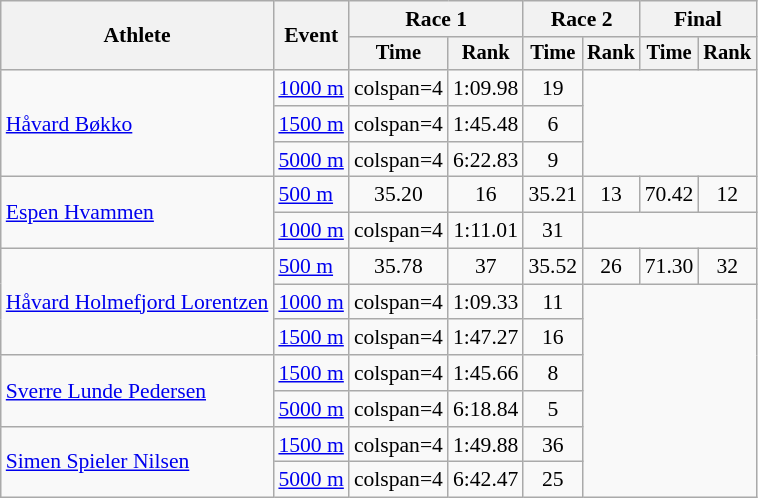<table class="wikitable" style="font-size:90%">
<tr>
<th rowspan=2>Athlete</th>
<th rowspan=2>Event</th>
<th colspan=2>Race 1</th>
<th colspan=2>Race 2</th>
<th colspan=2>Final</th>
</tr>
<tr style="font-size:95%">
<th>Time</th>
<th>Rank</th>
<th>Time</th>
<th>Rank</th>
<th>Time</th>
<th>Rank</th>
</tr>
<tr align=center>
<td align=left rowspan=3><a href='#'>Håvard Bøkko</a></td>
<td align=left><a href='#'>1000 m</a></td>
<td>colspan=4 </td>
<td>1:09.98</td>
<td>19</td>
</tr>
<tr align=center>
<td align=left><a href='#'>1500 m</a></td>
<td>colspan=4 </td>
<td>1:45.48</td>
<td>6</td>
</tr>
<tr align=center>
<td align=left><a href='#'>5000 m</a></td>
<td>colspan=4 </td>
<td>6:22.83</td>
<td>9</td>
</tr>
<tr align=center>
<td align=left rowspan=2><a href='#'>Espen Hvammen</a></td>
<td align=left><a href='#'>500 m</a></td>
<td>35.20</td>
<td>16</td>
<td>35.21</td>
<td>13</td>
<td>70.42</td>
<td>12</td>
</tr>
<tr align=center>
<td align=left><a href='#'>1000 m</a></td>
<td>colspan=4 </td>
<td>1:11.01</td>
<td>31</td>
</tr>
<tr align=center>
<td align=left rowspan=3><a href='#'>Håvard Holmefjord Lorentzen</a></td>
<td align=left><a href='#'>500 m</a></td>
<td>35.78</td>
<td>37</td>
<td>35.52</td>
<td>26</td>
<td>71.30</td>
<td>32</td>
</tr>
<tr align=center>
<td align=left><a href='#'>1000 m</a></td>
<td>colspan=4 </td>
<td>1:09.33</td>
<td>11</td>
</tr>
<tr align=center>
<td align=left><a href='#'>1500 m</a></td>
<td>colspan=4 </td>
<td>1:47.27</td>
<td>16</td>
</tr>
<tr align=center>
<td align=left rowspan=2><a href='#'>Sverre Lunde Pedersen</a></td>
<td align=left><a href='#'>1500 m</a></td>
<td>colspan=4 </td>
<td>1:45.66</td>
<td>8</td>
</tr>
<tr align=center>
<td align=left><a href='#'>5000 m</a></td>
<td>colspan=4 </td>
<td>6:18.84</td>
<td>5</td>
</tr>
<tr align=center>
<td align=left rowspan=2><a href='#'>Simen Spieler Nilsen</a></td>
<td align=left><a href='#'>1500 m</a></td>
<td>colspan=4 </td>
<td>1:49.88</td>
<td>36</td>
</tr>
<tr align=center>
<td align=left><a href='#'>5000 m</a></td>
<td>colspan=4 </td>
<td>6:42.47</td>
<td>25</td>
</tr>
</table>
